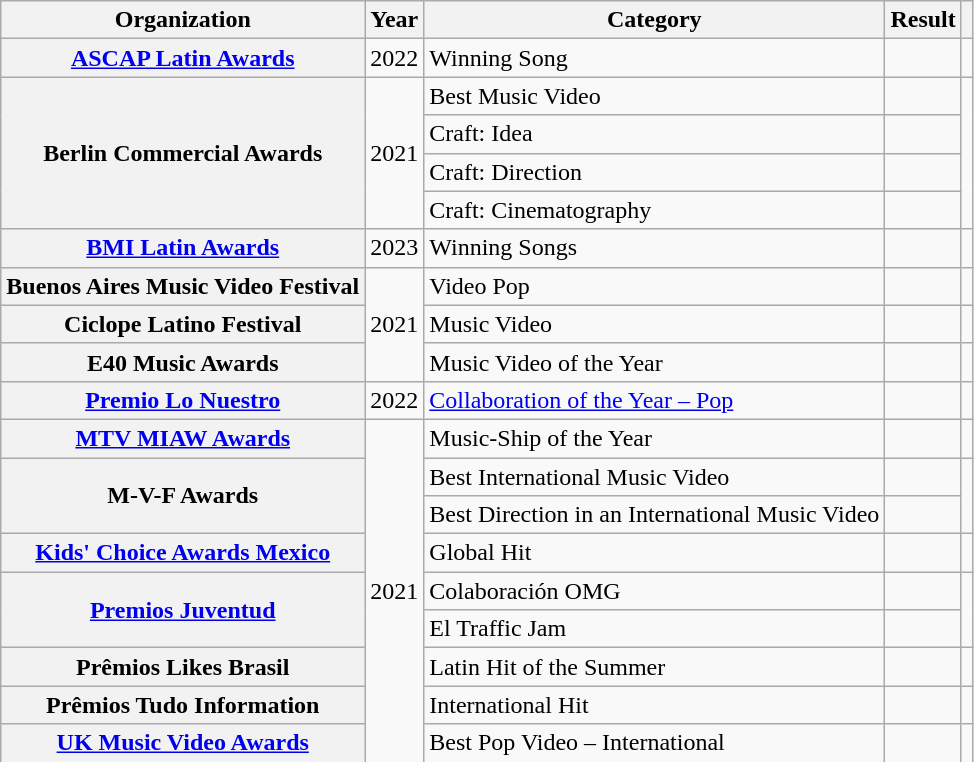<table class="wikitable sortable plainrowheaders" style="border:none; margin:0;">
<tr>
<th scope="col">Organization</th>
<th scope="col">Year</th>
<th scope="col">Category</th>
<th scope="col">Result</th>
<th class="unsortable" scope="col"></th>
</tr>
<tr>
<th scope="row"><a href='#'>ASCAP Latin Awards</a></th>
<td>2022</td>
<td>Winning Song</td>
<td></td>
<td align="center"></td>
</tr>
<tr>
<th scope="row" rowspan="4">Berlin Commercial Awards</th>
<td rowspan=4>2021</td>
<td>Best Music Video</td>
<td></td>
<td rowspan="4" style="text-align:center;"></td>
</tr>
<tr>
<td>Craft: Idea</td>
<td></td>
</tr>
<tr>
<td>Craft: Direction</td>
<td></td>
</tr>
<tr>
<td>Craft: Cinematography</td>
<td></td>
</tr>
<tr>
<th scope="row"><a href='#'>BMI Latin Awards</a></th>
<td>2023</td>
<td>Winning Songs</td>
<td></td>
<td align="center"></td>
</tr>
<tr>
<th scope="row">Buenos Aires Music Video Festival</th>
<td rowspan=3>2021</td>
<td>Video Pop</td>
<td></td>
<td align="center"></td>
</tr>
<tr>
<th scope="row">Ciclope Latino Festival</th>
<td>Music Video</td>
<td></td>
<td align="center"></td>
</tr>
<tr>
<th scope="row">E40 Music Awards</th>
<td>Music Video of the Year</td>
<td></td>
<td align="center"></td>
</tr>
<tr>
<th scope="row"><a href='#'>Premio Lo Nuestro</a></th>
<td>2022</td>
<td><a href='#'>Collaboration of the Year – Pop</a></td>
<td></td>
<td align="center"></td>
</tr>
<tr>
<th scope="row"><a href='#'>MTV MIAW Awards</a></th>
<td rowspan=9>2021</td>
<td>Music-Ship of the Year</td>
<td></td>
<td align="center"></td>
</tr>
<tr>
<th scope="row" rowspan="2">M-V-F Awards</th>
<td>Best International Music Video</td>
<td></td>
<td rowspan="2" style="text-align:center;"></td>
</tr>
<tr>
<td>Best Direction in an International Music Video</td>
<td></td>
</tr>
<tr>
<th scope="row"><a href='#'>Kids' Choice Awards Mexico</a></th>
<td>Global Hit</td>
<td></td>
<td align="center"></td>
</tr>
<tr>
<th scope="row" rowspan="2"><a href='#'>Premios Juventud</a></th>
<td>Colaboración OMG</td>
<td></td>
<td rowspan="2" style="text-align:center;"></td>
</tr>
<tr>
<td>El Traffic Jam</td>
<td></td>
</tr>
<tr>
<th scope="row">Prêmios Likes Brasil</th>
<td>Latin Hit of the Summer</td>
<td></td>
<td style="text-align:center;"></td>
</tr>
<tr>
<th scope="row">Prêmios Tudo Information</th>
<td>International Hit</td>
<td></td>
<td style="text-align:center;"></td>
</tr>
<tr>
<th scope="row"><a href='#'>UK Music Video Awards</a></th>
<td>Best Pop Video – International</td>
<td></td>
<td style="text-align:center;"></td>
</tr>
<tr>
</tr>
</table>
